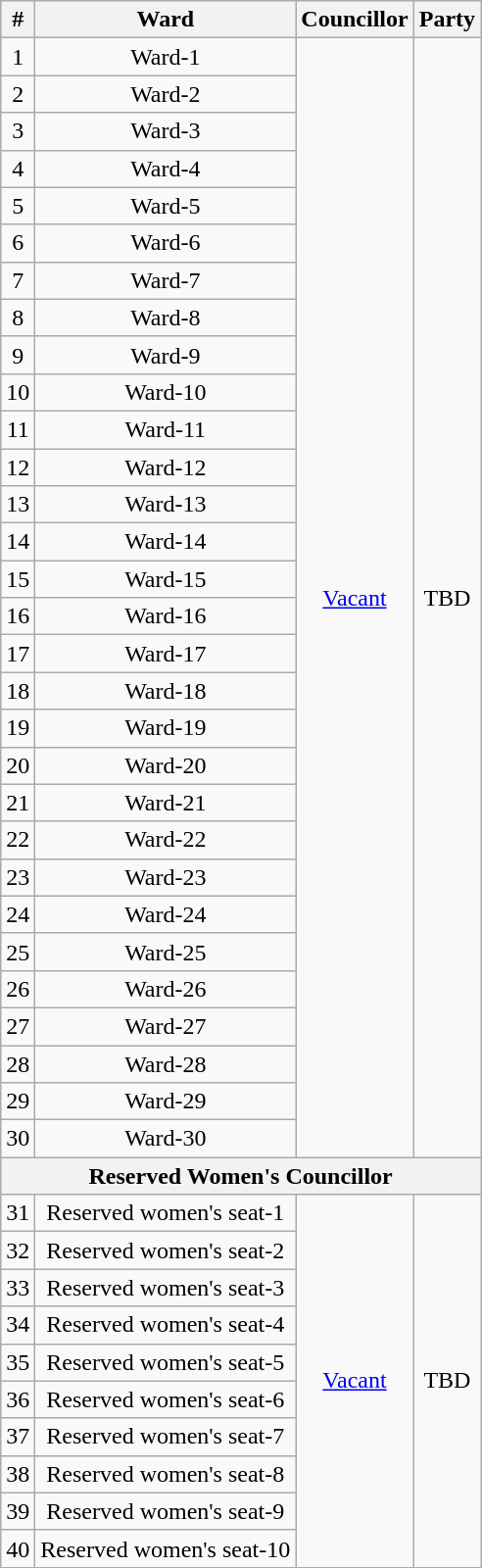<table class="wikitable sortable" style="text-align:center;">
<tr>
<th>#</th>
<th>Ward</th>
<th>Councillor</th>
<th colspan="2">Party</th>
</tr>
<tr>
<td>1</td>
<td>Ward-1</td>
<td rowspan="30"><a href='#'>Vacant</a></td>
<td colspan="2" rowspan="30" bgcolor="">TBD</td>
</tr>
<tr>
<td>2</td>
<td>Ward-2</td>
</tr>
<tr>
<td>3</td>
<td>Ward-3</td>
</tr>
<tr>
<td>4</td>
<td>Ward-4</td>
</tr>
<tr>
<td>5</td>
<td>Ward-5</td>
</tr>
<tr>
<td>6</td>
<td>Ward-6</td>
</tr>
<tr>
<td>7</td>
<td>Ward-7</td>
</tr>
<tr>
<td>8</td>
<td>Ward-8</td>
</tr>
<tr>
<td>9</td>
<td>Ward-9</td>
</tr>
<tr>
<td>10</td>
<td>Ward-10</td>
</tr>
<tr>
<td>11</td>
<td>Ward-11</td>
</tr>
<tr>
<td>12</td>
<td>Ward-12</td>
</tr>
<tr>
<td>13</td>
<td>Ward-13</td>
</tr>
<tr>
<td>14</td>
<td>Ward-14</td>
</tr>
<tr>
<td>15</td>
<td>Ward-15</td>
</tr>
<tr>
<td>16</td>
<td>Ward-16</td>
</tr>
<tr>
<td>17</td>
<td>Ward-17</td>
</tr>
<tr>
<td>18</td>
<td>Ward-18</td>
</tr>
<tr>
<td>19</td>
<td>Ward-19</td>
</tr>
<tr>
<td>20</td>
<td>Ward-20</td>
</tr>
<tr>
<td>21</td>
<td>Ward-21</td>
</tr>
<tr>
<td>22</td>
<td>Ward-22</td>
</tr>
<tr>
<td>23</td>
<td>Ward-23</td>
</tr>
<tr>
<td>24</td>
<td>Ward-24</td>
</tr>
<tr>
<td>25</td>
<td>Ward-25</td>
</tr>
<tr>
<td>26</td>
<td>Ward-26</td>
</tr>
<tr>
<td>27</td>
<td>Ward-27</td>
</tr>
<tr>
<td>28</td>
<td>Ward-28</td>
</tr>
<tr>
<td>29</td>
<td>Ward-29</td>
</tr>
<tr>
<td>30</td>
<td>Ward-30</td>
</tr>
<tr>
<th colspan="5"><strong>Reserved Women's Councillor</strong></th>
</tr>
<tr>
<td>31</td>
<td>Reserved women's seat-1</td>
<td rowspan="10"><a href='#'>Vacant</a></td>
<td colspan="2" rowspan="10" bgcolor="">TBD</td>
</tr>
<tr>
<td>32</td>
<td>Reserved women's seat-2</td>
</tr>
<tr>
<td>33</td>
<td>Reserved women's seat-3</td>
</tr>
<tr>
<td>34</td>
<td>Reserved women's seat-4</td>
</tr>
<tr>
<td>35</td>
<td>Reserved women's seat-5</td>
</tr>
<tr>
<td>36</td>
<td>Reserved women's seat-6</td>
</tr>
<tr>
<td>37</td>
<td>Reserved women's seat-7</td>
</tr>
<tr>
<td>38</td>
<td>Reserved women's seat-8</td>
</tr>
<tr>
<td>39</td>
<td>Reserved women's seat-9</td>
</tr>
<tr>
<td>40</td>
<td>Reserved women's seat-10</td>
</tr>
<tr>
</tr>
</table>
